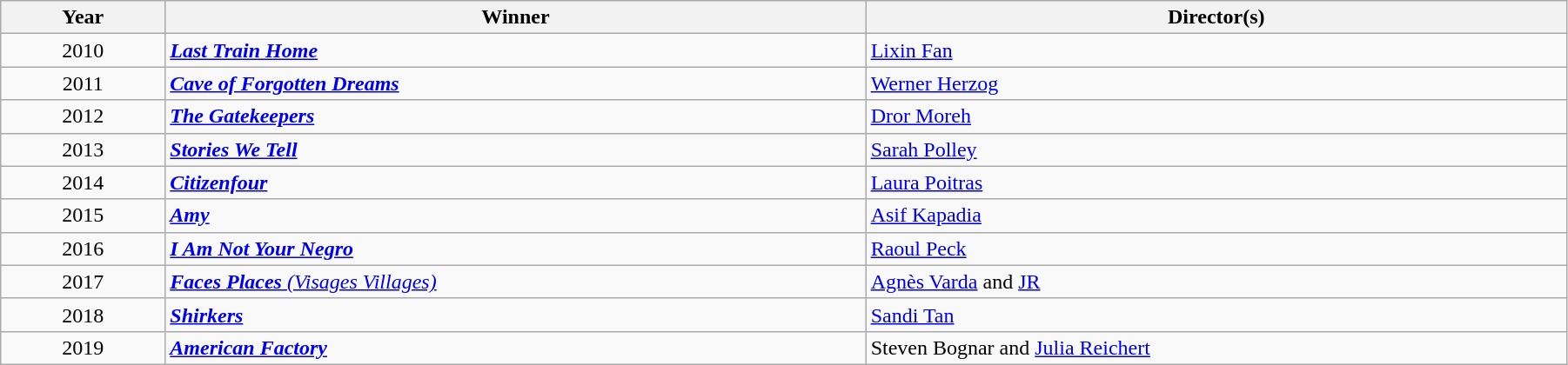<table class="wikitable" width="95%" cellpadding="5">
<tr>
<th width="100"><strong>Year</strong></th>
<th width="450"><strong>Winner</strong></th>
<th width="450"><strong>Director(s)</strong></th>
</tr>
<tr>
<td style="text-align:center;">2010</td>
<td><strong><em><a href='#'>Last Train Home</a></em></strong></td>
<td><a href='#'>Lixin Fan</a></td>
</tr>
<tr>
<td style="text-align:center;">2011</td>
<td><strong><em><a href='#'>Cave of Forgotten Dreams</a></em></strong></td>
<td><a href='#'>Werner Herzog</a></td>
</tr>
<tr>
<td style="text-align:center;">2012</td>
<td><strong><em><a href='#'>The Gatekeepers</a></em></strong></td>
<td><a href='#'>Dror Moreh</a></td>
</tr>
<tr>
<td style="text-align:center;">2013</td>
<td><strong><em><a href='#'>Stories We Tell</a></em></strong></td>
<td><a href='#'>Sarah Polley</a></td>
</tr>
<tr>
<td style="text-align:center;">2014</td>
<td><strong><em><a href='#'>Citizenfour</a></em></strong></td>
<td><a href='#'>Laura Poitras</a></td>
</tr>
<tr>
<td style="text-align:center;">2015</td>
<td><strong><em><a href='#'>Amy</a></em></strong></td>
<td><a href='#'>Asif Kapadia</a></td>
</tr>
<tr>
<td style="text-align:center;">2016</td>
<td><strong><em><a href='#'>I Am Not Your Negro</a></em></strong></td>
<td><a href='#'>Raoul Peck</a></td>
</tr>
<tr>
<td style="text-align:center;">2017</td>
<td><em><a href='#'><strong>Faces Places</strong> (Visages Villages)</a></em></td>
<td><a href='#'>Agnès Varda</a> and <a href='#'>JR</a></td>
</tr>
<tr>
<td style="text-align:center;">2018</td>
<td><strong><em><a href='#'>Shirkers</a></em></strong></td>
<td><a href='#'>Sandi Tan</a></td>
</tr>
<tr>
<td style="text-align:center;">2019</td>
<td><strong><em><a href='#'>American Factory</a></em></strong></td>
<td>Steven Bognar and <a href='#'>Julia Reichert</a></td>
</tr>
</table>
